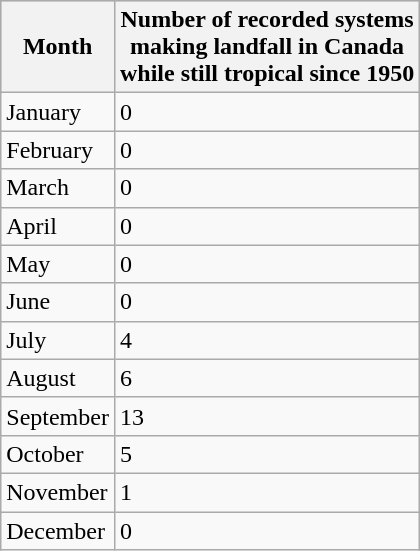<table class="wikitable" align="center">
<tr bgcolor="#CCCCCC">
<th>Month</th>
<th>Number of recorded systems<br>making landfall in Canada<br>while still tropical since 1950</th>
</tr>
<tr>
<td>January</td>
<td>0</td>
</tr>
<tr>
<td>February</td>
<td>0</td>
</tr>
<tr>
<td>March</td>
<td>0</td>
</tr>
<tr>
<td>April</td>
<td>0</td>
</tr>
<tr>
<td>May</td>
<td>0</td>
</tr>
<tr>
<td>June</td>
<td>0</td>
</tr>
<tr>
<td>July</td>
<td>4</td>
</tr>
<tr>
<td>August</td>
<td>6</td>
</tr>
<tr>
<td>September</td>
<td>13</td>
</tr>
<tr>
<td>October</td>
<td>5</td>
</tr>
<tr>
<td>November</td>
<td>1</td>
</tr>
<tr>
<td>December</td>
<td>0</td>
</tr>
</table>
